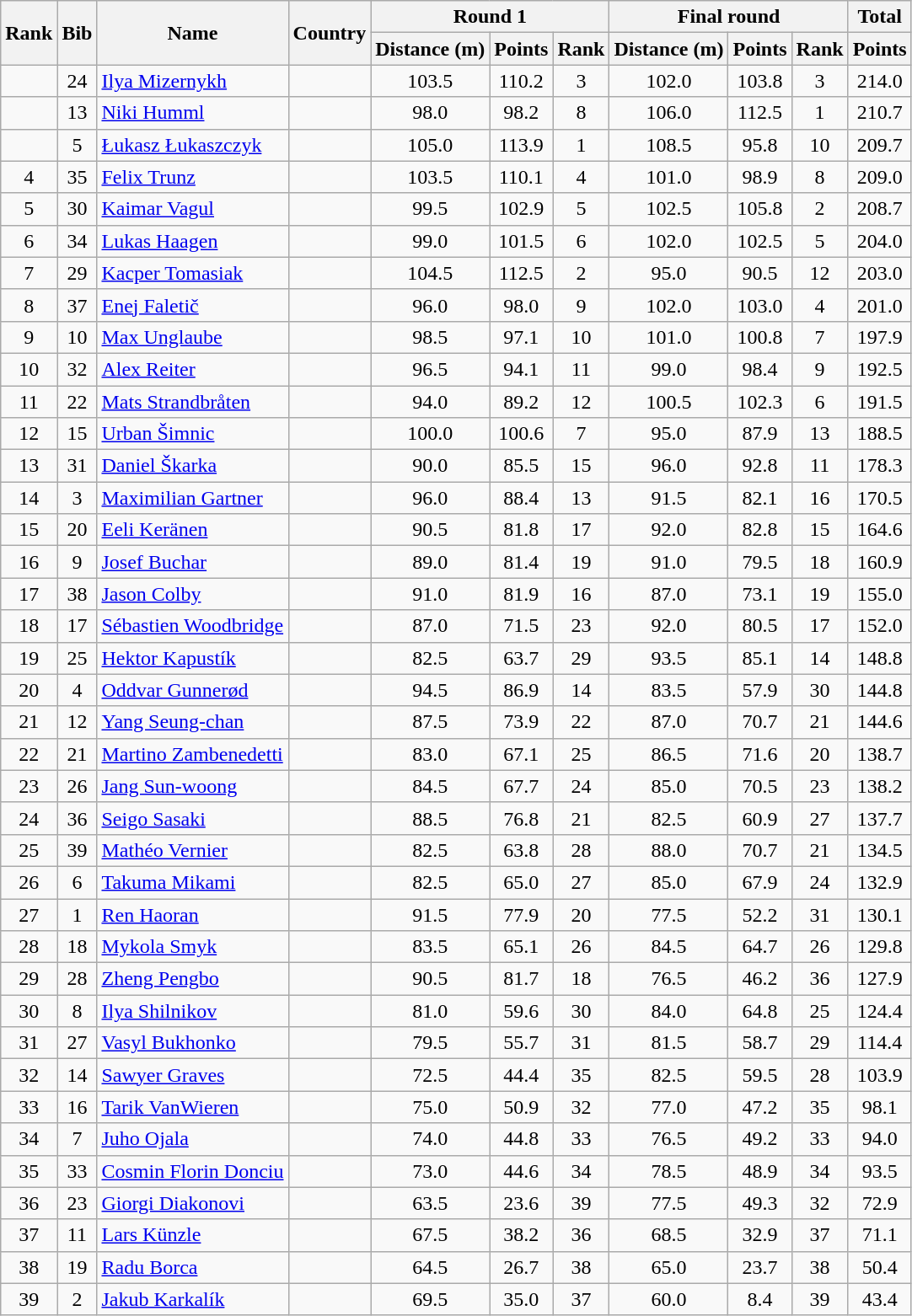<table class="wikitable sortable" style="text-align:center">
<tr>
<th rowspan=2>Rank</th>
<th rowspan=2>Bib</th>
<th rowspan=2>Name</th>
<th rowspan=2>Country</th>
<th colspan=3>Round 1</th>
<th colspan=3>Final round</th>
<th>Total</th>
</tr>
<tr>
<th>Distance (m)</th>
<th>Points</th>
<th>Rank</th>
<th>Distance (m)</th>
<th>Points</th>
<th>Rank</th>
<th>Points</th>
</tr>
<tr>
<td></td>
<td>24</td>
<td align="left"><a href='#'>Ilya Mizernykh</a></td>
<td align="left"></td>
<td>103.5</td>
<td>110.2</td>
<td>3</td>
<td>102.0</td>
<td>103.8</td>
<td>3</td>
<td>214.0</td>
</tr>
<tr>
<td></td>
<td>13</td>
<td align="left"><a href='#'>Niki Humml</a></td>
<td align="left"></td>
<td>98.0</td>
<td>98.2</td>
<td>8</td>
<td>106.0</td>
<td>112.5</td>
<td>1</td>
<td>210.7</td>
</tr>
<tr>
<td></td>
<td>5</td>
<td align="left"><a href='#'>Łukasz Łukaszczyk</a></td>
<td align="left"></td>
<td>105.0</td>
<td>113.9</td>
<td>1</td>
<td>108.5</td>
<td>95.8</td>
<td>10</td>
<td>209.7</td>
</tr>
<tr>
<td>4</td>
<td>35</td>
<td align="left"><a href='#'>Felix Trunz</a></td>
<td align="left"></td>
<td>103.5</td>
<td>110.1</td>
<td>4</td>
<td>101.0</td>
<td>98.9</td>
<td>8</td>
<td>209.0</td>
</tr>
<tr>
<td>5</td>
<td>30</td>
<td align="left"><a href='#'>Kaimar Vagul</a></td>
<td align="left"></td>
<td>99.5</td>
<td>102.9</td>
<td>5</td>
<td>102.5</td>
<td>105.8</td>
<td>2</td>
<td>208.7</td>
</tr>
<tr>
<td>6</td>
<td>34</td>
<td align="left"><a href='#'>Lukas Haagen</a></td>
<td align="left"></td>
<td>99.0</td>
<td>101.5</td>
<td>6</td>
<td>102.0</td>
<td>102.5</td>
<td>5</td>
<td>204.0</td>
</tr>
<tr>
<td>7</td>
<td>29</td>
<td align="left"><a href='#'>Kacper Tomasiak</a></td>
<td align="left"></td>
<td>104.5</td>
<td>112.5</td>
<td>2</td>
<td>95.0</td>
<td>90.5</td>
<td>12</td>
<td>203.0</td>
</tr>
<tr>
<td>8</td>
<td>37</td>
<td align="left"><a href='#'>Enej Faletič</a></td>
<td align="left"></td>
<td>96.0</td>
<td>98.0</td>
<td>9</td>
<td>102.0</td>
<td>103.0</td>
<td>4</td>
<td>201.0</td>
</tr>
<tr>
<td>9</td>
<td>10</td>
<td align="left"><a href='#'>Max Unglaube</a></td>
<td align="left"></td>
<td>98.5</td>
<td>97.1</td>
<td>10</td>
<td>101.0</td>
<td>100.8</td>
<td>7</td>
<td>197.9</td>
</tr>
<tr>
<td>10</td>
<td>32</td>
<td align="left"><a href='#'>Alex Reiter</a></td>
<td align="left"></td>
<td>96.5</td>
<td>94.1</td>
<td>11</td>
<td>99.0</td>
<td>98.4</td>
<td>9</td>
<td>192.5</td>
</tr>
<tr>
<td>11</td>
<td>22</td>
<td align="left"><a href='#'>Mats Strandbråten</a></td>
<td align="left"></td>
<td>94.0</td>
<td>89.2</td>
<td>12</td>
<td>100.5</td>
<td>102.3</td>
<td>6</td>
<td>191.5</td>
</tr>
<tr>
<td>12</td>
<td>15</td>
<td align="left"><a href='#'>Urban Šimnic</a></td>
<td align="left"></td>
<td>100.0</td>
<td>100.6</td>
<td>7</td>
<td>95.0</td>
<td>87.9</td>
<td>13</td>
<td>188.5</td>
</tr>
<tr>
<td>13</td>
<td>31</td>
<td align="left"><a href='#'>Daniel Škarka</a></td>
<td align="left"></td>
<td>90.0</td>
<td>85.5</td>
<td>15</td>
<td>96.0</td>
<td>92.8</td>
<td>11</td>
<td>178.3</td>
</tr>
<tr>
<td>14</td>
<td>3</td>
<td align="left"><a href='#'>Maximilian Gartner</a></td>
<td align="left"></td>
<td>96.0</td>
<td>88.4</td>
<td>13</td>
<td>91.5</td>
<td>82.1</td>
<td>16</td>
<td>170.5</td>
</tr>
<tr>
<td>15</td>
<td>20</td>
<td align="left"><a href='#'>Eeli Keränen</a></td>
<td align="left"></td>
<td>90.5</td>
<td>81.8</td>
<td>17</td>
<td>92.0</td>
<td>82.8</td>
<td>15</td>
<td>164.6</td>
</tr>
<tr>
<td>16</td>
<td>9</td>
<td align="left"><a href='#'>Josef Buchar</a></td>
<td align="left"></td>
<td>89.0</td>
<td>81.4</td>
<td>19</td>
<td>91.0</td>
<td>79.5</td>
<td>18</td>
<td>160.9</td>
</tr>
<tr>
<td>17</td>
<td>38</td>
<td align="left"><a href='#'>Jason Colby</a></td>
<td align="left"></td>
<td>91.0</td>
<td>81.9</td>
<td>16</td>
<td>87.0</td>
<td>73.1</td>
<td>19</td>
<td>155.0</td>
</tr>
<tr>
<td>18</td>
<td>17</td>
<td align="left"><a href='#'>Sébastien Woodbridge</a></td>
<td align="left"></td>
<td>87.0</td>
<td>71.5</td>
<td>23</td>
<td>92.0</td>
<td>80.5</td>
<td>17</td>
<td>152.0</td>
</tr>
<tr>
<td>19</td>
<td>25</td>
<td align="left"><a href='#'>Hektor Kapustík</a></td>
<td align="left"></td>
<td>82.5</td>
<td>63.7</td>
<td>29</td>
<td>93.5</td>
<td>85.1</td>
<td>14</td>
<td>148.8</td>
</tr>
<tr>
<td>20</td>
<td>4</td>
<td align="left"><a href='#'>Oddvar Gunnerød</a></td>
<td align="left"></td>
<td>94.5</td>
<td>86.9</td>
<td>14</td>
<td>83.5</td>
<td>57.9</td>
<td>30</td>
<td>144.8</td>
</tr>
<tr>
<td>21</td>
<td>12</td>
<td align="left"><a href='#'>Yang Seung-chan</a></td>
<td align="left"></td>
<td>87.5</td>
<td>73.9</td>
<td>22</td>
<td>87.0</td>
<td>70.7</td>
<td>21</td>
<td>144.6</td>
</tr>
<tr>
<td>22</td>
<td>21</td>
<td align="left"><a href='#'>Martino Zambenedetti</a></td>
<td align="left"></td>
<td>83.0</td>
<td>67.1</td>
<td>25</td>
<td>86.5</td>
<td>71.6</td>
<td>20</td>
<td>138.7</td>
</tr>
<tr>
<td>23</td>
<td>26</td>
<td align="left"><a href='#'>Jang Sun-woong</a></td>
<td align="left"></td>
<td>84.5</td>
<td>67.7</td>
<td>24</td>
<td>85.0</td>
<td>70.5</td>
<td>23</td>
<td>138.2</td>
</tr>
<tr>
<td>24</td>
<td>36</td>
<td align="left"><a href='#'>Seigo Sasaki</a></td>
<td align="left"></td>
<td>88.5</td>
<td>76.8</td>
<td>21</td>
<td>82.5</td>
<td>60.9</td>
<td>27</td>
<td>137.7</td>
</tr>
<tr>
<td>25</td>
<td>39</td>
<td align="left"><a href='#'>Mathéo Vernier</a></td>
<td align="left"></td>
<td>82.5</td>
<td>63.8</td>
<td>28</td>
<td>88.0</td>
<td>70.7</td>
<td>21</td>
<td>134.5</td>
</tr>
<tr>
<td>26</td>
<td>6</td>
<td align="left"><a href='#'>Takuma Mikami</a></td>
<td align="left"></td>
<td>82.5</td>
<td>65.0</td>
<td>27</td>
<td>85.0</td>
<td>67.9</td>
<td>24</td>
<td>132.9</td>
</tr>
<tr>
<td>27</td>
<td>1</td>
<td align="left"><a href='#'>Ren Haoran</a></td>
<td align="left"></td>
<td>91.5</td>
<td>77.9</td>
<td>20</td>
<td>77.5</td>
<td>52.2</td>
<td>31</td>
<td>130.1</td>
</tr>
<tr>
<td>28</td>
<td>18</td>
<td align="left"><a href='#'>Mykola Smyk</a></td>
<td align="left"></td>
<td>83.5</td>
<td>65.1</td>
<td>26</td>
<td>84.5</td>
<td>64.7</td>
<td>26</td>
<td>129.8</td>
</tr>
<tr>
<td>29</td>
<td>28</td>
<td align="left"><a href='#'>Zheng Pengbo</a></td>
<td align="left"></td>
<td>90.5</td>
<td>81.7</td>
<td>18</td>
<td>76.5</td>
<td>46.2</td>
<td>36</td>
<td>127.9</td>
</tr>
<tr>
<td>30</td>
<td>8</td>
<td align="left"><a href='#'>Ilya Shilnikov</a></td>
<td align="left"></td>
<td>81.0</td>
<td>59.6</td>
<td>30</td>
<td>84.0</td>
<td>64.8</td>
<td>25</td>
<td>124.4</td>
</tr>
<tr>
<td>31</td>
<td>27</td>
<td align="left"><a href='#'>Vasyl Bukhonko</a></td>
<td align="left"></td>
<td>79.5</td>
<td>55.7</td>
<td>31</td>
<td>81.5</td>
<td>58.7</td>
<td>29</td>
<td>114.4</td>
</tr>
<tr>
<td>32</td>
<td>14</td>
<td align="left"><a href='#'>Sawyer Graves</a></td>
<td align="left"></td>
<td>72.5</td>
<td>44.4</td>
<td>35</td>
<td>82.5</td>
<td>59.5</td>
<td>28</td>
<td>103.9</td>
</tr>
<tr>
<td>33</td>
<td>16</td>
<td align="left"><a href='#'>Tarik VanWieren</a></td>
<td align="left"></td>
<td>75.0</td>
<td>50.9</td>
<td>32</td>
<td>77.0</td>
<td>47.2</td>
<td>35</td>
<td>98.1</td>
</tr>
<tr>
<td>34</td>
<td>7</td>
<td align="left"><a href='#'>Juho Ojala</a></td>
<td align="left"></td>
<td>74.0</td>
<td>44.8</td>
<td>33</td>
<td>76.5</td>
<td>49.2</td>
<td>33</td>
<td>94.0</td>
</tr>
<tr>
<td>35</td>
<td>33</td>
<td align="left"><a href='#'>Cosmin Florin Donciu</a></td>
<td align="left"></td>
<td>73.0</td>
<td>44.6</td>
<td>34</td>
<td>78.5</td>
<td>48.9</td>
<td>34</td>
<td>93.5</td>
</tr>
<tr>
<td>36</td>
<td>23</td>
<td align="left"><a href='#'>Giorgi Diakonovi</a></td>
<td align="left"></td>
<td>63.5</td>
<td>23.6</td>
<td>39</td>
<td>77.5</td>
<td>49.3</td>
<td>32</td>
<td>72.9</td>
</tr>
<tr>
<td>37</td>
<td>11</td>
<td align="left"><a href='#'>Lars Künzle</a></td>
<td align="left"></td>
<td>67.5</td>
<td>38.2</td>
<td>36</td>
<td>68.5</td>
<td>32.9</td>
<td>37</td>
<td>71.1</td>
</tr>
<tr>
<td>38</td>
<td>19</td>
<td align="left"><a href='#'>Radu Borca</a></td>
<td align="left"></td>
<td>64.5</td>
<td>26.7</td>
<td>38</td>
<td>65.0</td>
<td>23.7</td>
<td>38</td>
<td>50.4</td>
</tr>
<tr>
<td>39</td>
<td>2</td>
<td align="left"><a href='#'>Jakub Karkalík</a></td>
<td align="left"></td>
<td>69.5</td>
<td>35.0</td>
<td>37</td>
<td>60.0</td>
<td>8.4</td>
<td>39</td>
<td>43.4</td>
</tr>
</table>
